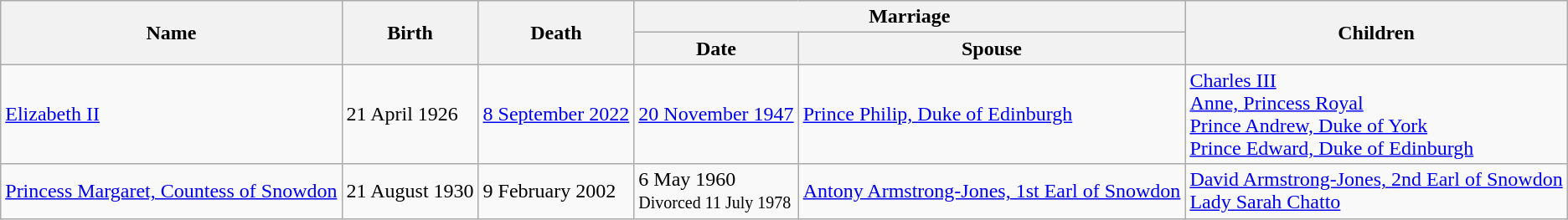<table class="wikitable">
<tr>
<th rowspan=2>Name</th>
<th rowspan=2>Birth</th>
<th rowspan=2>Death</th>
<th colspan=2>Marriage</th>
<th rowspan=2>Children</th>
</tr>
<tr>
<th>Date</th>
<th>Spouse</th>
</tr>
<tr>
<td><a href='#'>Elizabeth II</a></td>
<td>21 April 1926</td>
<td><a href='#'>8 September 2022</a></td>
<td><a href='#'>20 November 1947</a></td>
<td><a href='#'>Prince Philip, Duke of Edinburgh</a></td>
<td><a href='#'>Charles III</a><br><a href='#'>Anne, Princess Royal</a><br><a href='#'>Prince Andrew, Duke of York</a><br><a href='#'>Prince Edward, Duke of Edinburgh</a></td>
</tr>
<tr>
<td><a href='#'>Princess Margaret, Countess of Snowdon</a></td>
<td>21 August 1930</td>
<td>9 February 2002</td>
<td>6 May 1960<br><small>Divorced 11 July 1978</small></td>
<td><a href='#'>Antony Armstrong-Jones, 1st Earl of Snowdon</a></td>
<td><a href='#'>David Armstrong-Jones, 2nd Earl of Snowdon</a><br><a href='#'>Lady Sarah Chatto</a></td>
</tr>
</table>
